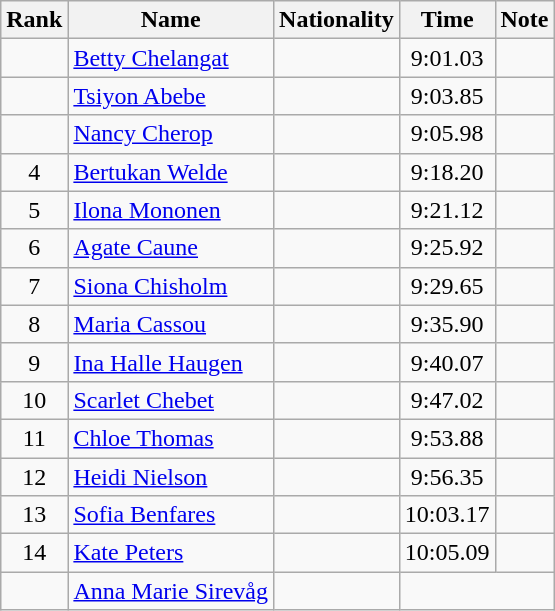<table class="wikitable sortable" style="text-align:center">
<tr>
<th>Rank</th>
<th>Name</th>
<th>Nationality</th>
<th>Time</th>
<th>Note</th>
</tr>
<tr>
<td></td>
<td align=left><a href='#'>Betty Chelangat</a></td>
<td align=left></td>
<td>9:01.03</td>
<td></td>
</tr>
<tr>
<td></td>
<td align=left><a href='#'>Tsiyon Abebe</a></td>
<td align=left></td>
<td>9:03.85</td>
<td></td>
</tr>
<tr>
<td></td>
<td align=left><a href='#'>Nancy Cherop</a></td>
<td align=left></td>
<td>9:05.98</td>
<td></td>
</tr>
<tr>
<td>4</td>
<td align=left><a href='#'>Bertukan Welde</a></td>
<td align=left></td>
<td>9:18.20</td>
<td></td>
</tr>
<tr>
<td>5</td>
<td align=left><a href='#'>Ilona Mononen</a></td>
<td align=left></td>
<td>9:21.12</td>
<td></td>
</tr>
<tr>
<td>6</td>
<td align=left><a href='#'>Agate Caune</a></td>
<td align=left></td>
<td>9:25.92</td>
<td></td>
</tr>
<tr>
<td>7</td>
<td align=left><a href='#'>Siona Chisholm</a></td>
<td align=left></td>
<td>9:29.65</td>
<td></td>
</tr>
<tr>
<td>8</td>
<td align=left><a href='#'>Maria Cassou</a></td>
<td align=left></td>
<td>9:35.90</td>
<td></td>
</tr>
<tr>
<td>9</td>
<td align=left><a href='#'>Ina Halle Haugen</a></td>
<td align=left></td>
<td>9:40.07</td>
<td></td>
</tr>
<tr>
<td>10</td>
<td align=left><a href='#'>Scarlet Chebet</a></td>
<td align=left></td>
<td>9:47.02</td>
<td></td>
</tr>
<tr>
<td>11</td>
<td align=left><a href='#'>Chloe Thomas</a></td>
<td align=left></td>
<td>9:53.88</td>
<td></td>
</tr>
<tr>
<td>12</td>
<td align=left><a href='#'>Heidi Nielson</a></td>
<td align=left></td>
<td>9:56.35</td>
<td></td>
</tr>
<tr>
<td>13</td>
<td align=left><a href='#'>Sofia Benfares</a></td>
<td align=left></td>
<td>10:03.17</td>
<td></td>
</tr>
<tr>
<td>14</td>
<td align=left><a href='#'>Kate Peters</a></td>
<td align=left></td>
<td>10:05.09</td>
<td></td>
</tr>
<tr>
<td></td>
<td align=left><a href='#'>Anna Marie Sirevåg</a></td>
<td align=left></td>
<td colspan=2></td>
</tr>
</table>
